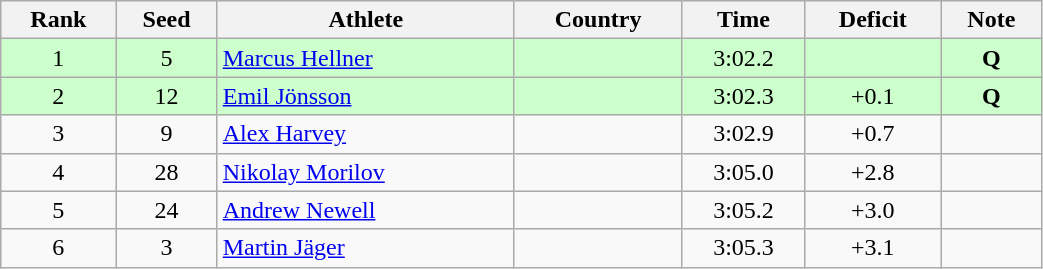<table class="wikitable sortable" style="text-align:center" width=55%>
<tr>
<th>Rank</th>
<th>Seed</th>
<th>Athlete</th>
<th>Country</th>
<th>Time</th>
<th>Deficit</th>
<th>Note</th>
</tr>
<tr bgcolor=ccffcc>
<td>1</td>
<td>5</td>
<td align=left><a href='#'>Marcus Hellner</a></td>
<td align=left></td>
<td>3:02.2</td>
<td></td>
<td><strong>Q</strong></td>
</tr>
<tr bgcolor=ccffcc>
<td>2</td>
<td>12</td>
<td align=left><a href='#'>Emil Jönsson</a></td>
<td align=left></td>
<td>3:02.3</td>
<td>+0.1</td>
<td><strong>Q</strong></td>
</tr>
<tr>
<td>3</td>
<td>9</td>
<td align=left><a href='#'>Alex Harvey</a></td>
<td align=left></td>
<td>3:02.9</td>
<td>+0.7</td>
<td></td>
</tr>
<tr>
<td>4</td>
<td>28</td>
<td align=left><a href='#'>Nikolay Morilov</a></td>
<td align=left></td>
<td>3:05.0</td>
<td>+2.8</td>
<td></td>
</tr>
<tr>
<td>5</td>
<td>24</td>
<td align=left><a href='#'>Andrew Newell</a></td>
<td align=left></td>
<td>3:05.2</td>
<td>+3.0</td>
<td></td>
</tr>
<tr>
<td>6</td>
<td>3</td>
<td align=left><a href='#'>Martin Jäger</a></td>
<td align=left></td>
<td>3:05.3</td>
<td>+3.1</td>
<td></td>
</tr>
</table>
